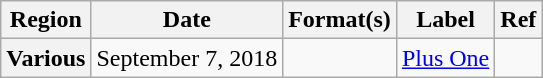<table class="wikitable plainrowheaders">
<tr>
<th scope="col">Region</th>
<th scope="col">Date</th>
<th scope="col">Format(s)</th>
<th scope="col">Label</th>
<th scope="col">Ref</th>
</tr>
<tr>
<th scope="row">Various</th>
<td>September 7, 2018</td>
<td></td>
<td><a href='#'>Plus One</a></td>
<td></td>
</tr>
</table>
